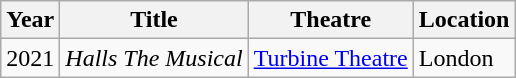<table class="wikitable">
<tr>
<th>Year</th>
<th>Title</th>
<th>Theatre</th>
<th>Location</th>
</tr>
<tr>
<td>2021</td>
<td><em>Halls The Musical</em></td>
<td><a href='#'>Turbine Theatre</a></td>
<td>London</td>
</tr>
</table>
